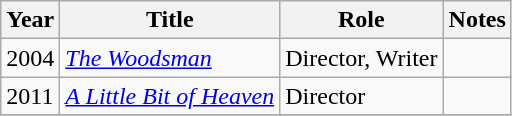<table class="wikitable">
<tr>
<th>Year</th>
<th>Title</th>
<th>Role</th>
<th>Notes</th>
</tr>
<tr>
<td>2004</td>
<td><em><a href='#'>The Woodsman</a></em></td>
<td>Director, Writer</td>
<td></td>
</tr>
<tr>
<td>2011</td>
<td><em><a href='#'>A Little Bit of Heaven</a></em></td>
<td>Director</td>
<td></td>
</tr>
<tr>
</tr>
</table>
